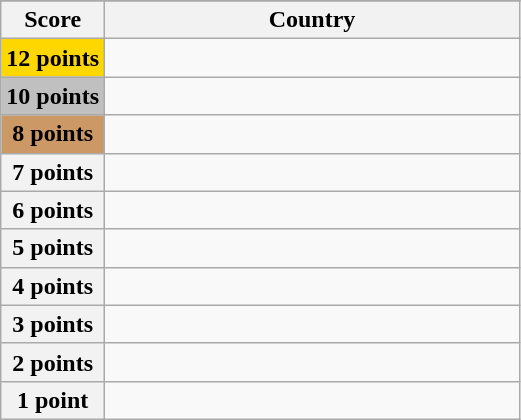<table class="wikitable">
<tr>
</tr>
<tr>
<th scope="col" width="20%">Score</th>
<th scope="col">Country</th>
</tr>
<tr>
<th scope="row" style="background:gold">12 points</th>
<td></td>
</tr>
<tr>
<th scope="row" style="background:silver">10 points</th>
<td></td>
</tr>
<tr>
<th scope="row" style="background:#CC9966">8 points</th>
<td></td>
</tr>
<tr>
<th scope="row">7 points</th>
<td></td>
</tr>
<tr>
<th scope="row">6 points</th>
<td></td>
</tr>
<tr>
<th scope="row">5 points</th>
<td></td>
</tr>
<tr>
<th scope="row">4 points</th>
<td></td>
</tr>
<tr>
<th scope="row">3 points</th>
<td></td>
</tr>
<tr>
<th scope="row">2 points</th>
<td></td>
</tr>
<tr>
<th scope="row">1 point</th>
<td></td>
</tr>
</table>
